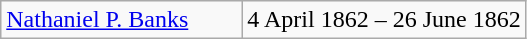<table class="wikitable">
<tr>
<td><a href='#'>Nathaniel P. Banks</a>        </td>
<td>4 April 1862 – 26 June 1862</td>
</tr>
</table>
